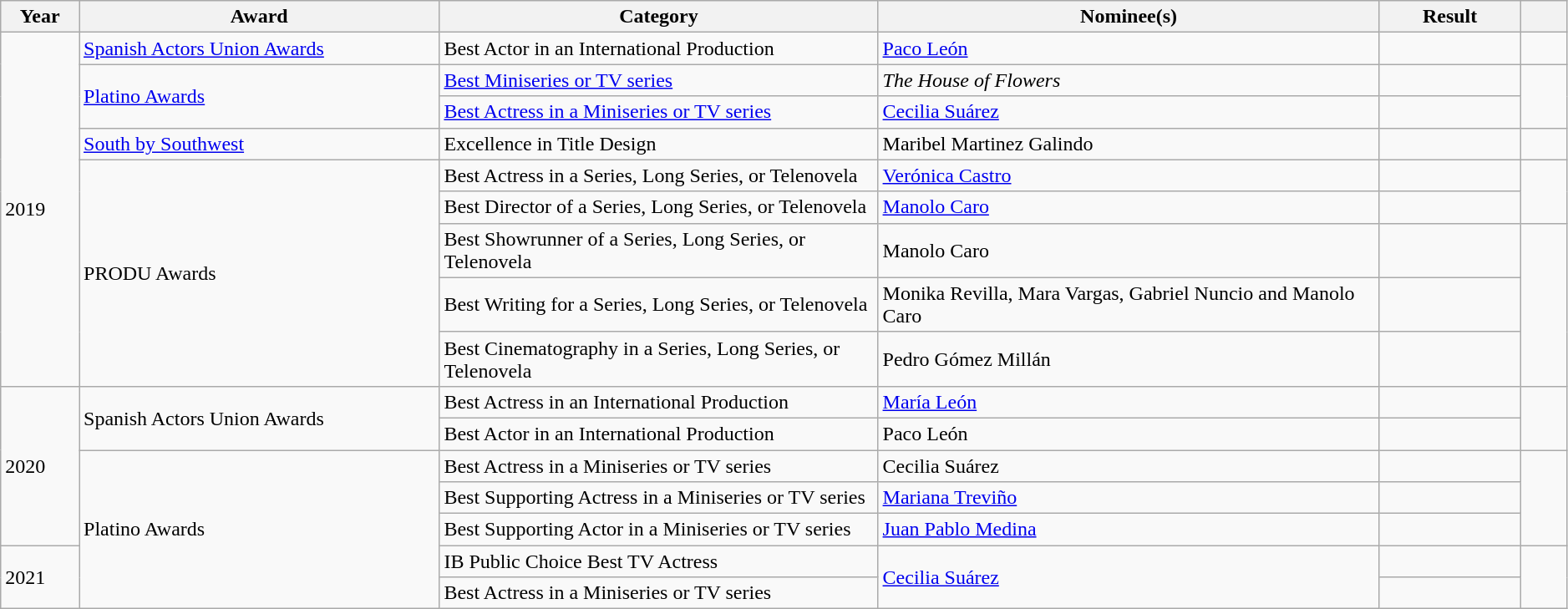<table class="wikitable sortable" style="width:99%;">
<tr style="text-align:center;">
<th style="width:5%;">Year</th>
<th style="width:23%;">Award</th>
<th style="width:28%;">Category</th>
<th style="width:32%;">Nominee(s)</th>
<th style="width:9%;">Result</th>
<th style="width:3%;" class="unsortable"></th>
</tr>
<tr>
<td rowspan="9">2019</td>
<td><a href='#'>Spanish Actors Union Awards</a></td>
<td>Best Actor in an International Production</td>
<td><a href='#'>Paco León</a></td>
<td></td>
<td></td>
</tr>
<tr>
<td rowspan="2"><a href='#'>Platino Awards</a></td>
<td><a href='#'>Best Miniseries or TV series</a></td>
<td><em>The House of Flowers</em></td>
<td></td>
<td rowspan="2"></td>
</tr>
<tr>
<td><a href='#'>Best Actress in a Miniseries or TV series</a></td>
<td><a href='#'>Cecilia Suárez</a></td>
<td></td>
</tr>
<tr>
<td><a href='#'>South by Southwest</a></td>
<td>Excellence in Title Design</td>
<td>Maribel Martinez Galindo</td>
<td></td>
<td></td>
</tr>
<tr>
<td rowspan="5">PRODU Awards</td>
<td>Best Actress in a Series, Long Series, or Telenovela</td>
<td><a href='#'>Verónica Castro</a></td>
<td></td>
<td rowspan="2"></td>
</tr>
<tr>
<td>Best Director of a Series, Long Series, or Telenovela</td>
<td><a href='#'>Manolo Caro</a></td>
<td></td>
</tr>
<tr>
<td>Best Showrunner of a Series, Long Series, or Telenovela</td>
<td>Manolo Caro</td>
<td></td>
<td rowspan="3"></td>
</tr>
<tr>
<td>Best Writing for a Series, Long Series, or Telenovela</td>
<td>Monika Revilla, Mara Vargas, Gabriel Nuncio and Manolo Caro</td>
<td></td>
</tr>
<tr>
<td>Best Cinematography in a Series, Long Series, or Telenovela</td>
<td>Pedro Gómez Millán</td>
<td></td>
</tr>
<tr>
<td rowspan="5">2020</td>
<td rowspan="2">Spanish Actors Union Awards</td>
<td>Best Actress in an International Production</td>
<td><a href='#'>María León</a></td>
<td></td>
<td rowspan="2"></td>
</tr>
<tr>
<td>Best Actor in an International Production</td>
<td>Paco León</td>
<td></td>
</tr>
<tr>
<td rowspan="5">Platino Awards</td>
<td>Best Actress in a Miniseries or TV series</td>
<td>Cecilia Suárez</td>
<td></td>
<td rowspan="3"></td>
</tr>
<tr>
<td>Best Supporting Actress in a Miniseries or TV series</td>
<td><a href='#'>Mariana Treviño</a></td>
<td></td>
</tr>
<tr>
<td>Best Supporting Actor in a Miniseries or TV series</td>
<td><a href='#'>Juan Pablo Medina</a></td>
<td></td>
</tr>
<tr>
<td rowspan="2">2021</td>
<td>IB Public Choice Best TV Actress</td>
<td rowspan="2"><a href='#'>Cecilia Suárez</a></td>
<td></td>
<td rowspan="2"></td>
</tr>
<tr>
<td>Best Actress in a Miniseries or TV series</td>
<td></td>
</tr>
</table>
